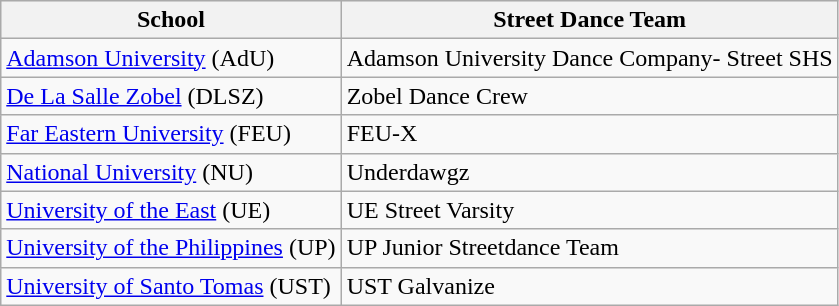<table class="wikitable" style="text align: center">
<tr bgcolor="#efefef">
<th>School</th>
<th>Street Dance Team</th>
</tr>
<tr>
<td> <a href='#'>Adamson University</a> (AdU)</td>
<td>Adamson University Dance Company- Street SHS</td>
</tr>
<tr>
<td> <a href='#'>De La Salle Zobel</a> (DLSZ)</td>
<td>Zobel Dance Crew</td>
</tr>
<tr>
<td> <a href='#'>Far Eastern University</a> (FEU)</td>
<td>FEU-X</td>
</tr>
<tr>
<td> <a href='#'>National University</a> (NU)</td>
<td>Underdawgz</td>
</tr>
<tr>
<td> <a href='#'>University of the East</a> (UE)</td>
<td>UE Street Varsity</td>
</tr>
<tr>
<td> <a href='#'>University of the Philippines</a> (UP)</td>
<td>UP Junior Streetdance Team</td>
</tr>
<tr>
<td> <a href='#'>University of Santo Tomas</a> (UST)</td>
<td>UST Galvanize</td>
</tr>
</table>
